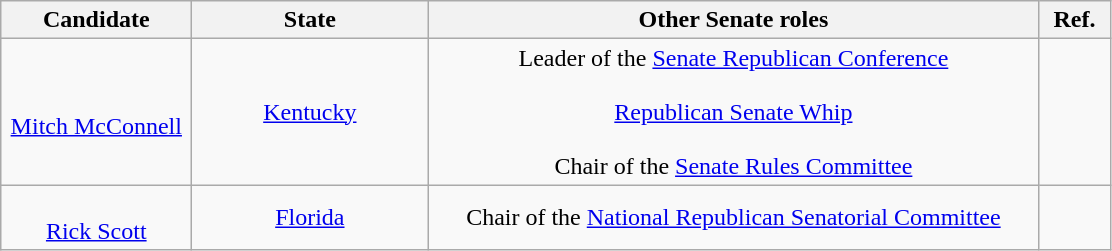<table class="wikitable sortable" style="text-align:center">
<tr>
<th scope="col" style="width: 120px">Candidate</th>
<th scope="col" style="width: 150px">State</th>
<th scope="col" style="width: 400px">Other Senate roles</th>
<th scope="col" style="width: 40px" class="unsortable">Ref.</th>
</tr>
<tr>
<td><br><a href='#'>Mitch McConnell</a></td>
<td><a href='#'>Kentucky</a><br></td>
<td>Leader of the <a href='#'>Senate Republican Conference</a><br><br><a href='#'>Republican Senate Whip</a><br><br>Chair of the <a href='#'>Senate Rules Committee</a><br></td>
<td></td>
</tr>
<tr>
<td><br><a href='#'>Rick Scott</a></td>
<td><a href='#'>Florida</a><br></td>
<td>Chair of the <a href='#'>National Republican Senatorial Committee</a><br></td>
<td></td>
</tr>
</table>
